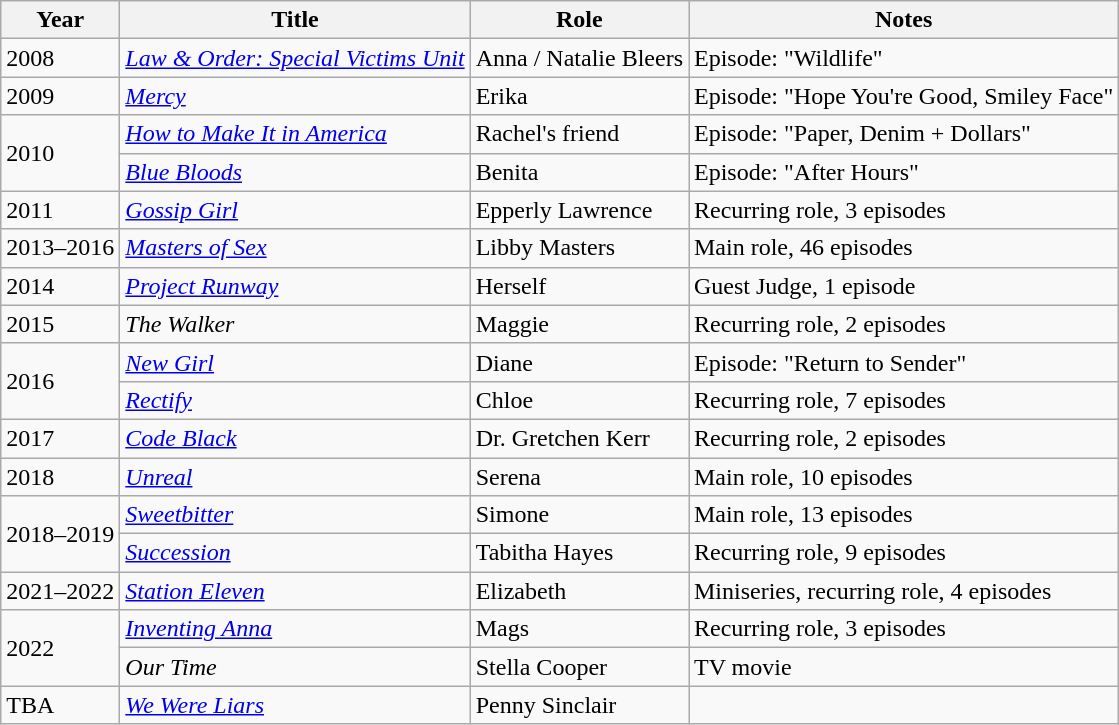<table class="wikitable sortable">
<tr>
<th>Year</th>
<th>Title</th>
<th>Role</th>
<th class="unsortable">Notes</th>
</tr>
<tr>
<td>2008</td>
<td><em><a href='#'>Law & Order: Special Victims Unit</a></em></td>
<td>Anna / Natalie Bleers</td>
<td>Episode: "Wildlife"</td>
</tr>
<tr>
<td>2009</td>
<td><em><a href='#'>Mercy</a></em></td>
<td>Erika</td>
<td>Episode: "Hope You're Good, Smiley Face"</td>
</tr>
<tr>
<td rowspan="2">2010</td>
<td><em><a href='#'>How to Make It in America</a></em></td>
<td>Rachel's friend</td>
<td>Episode: "Paper, Denim + Dollars"</td>
</tr>
<tr>
<td><em><a href='#'>Blue Bloods</a></em></td>
<td>Benita</td>
<td>Episode: "After Hours"</td>
</tr>
<tr>
<td>2011</td>
<td><em><a href='#'>Gossip Girl</a></em></td>
<td>Epperly Lawrence</td>
<td>Recurring role, 3 episodes</td>
</tr>
<tr>
<td>2013–2016</td>
<td><em><a href='#'>Masters of Sex</a></em></td>
<td>Libby Masters</td>
<td>Main role, 46 episodes</td>
</tr>
<tr>
<td>2014</td>
<td><em><a href='#'>Project Runway</a></em></td>
<td>Herself</td>
<td>Guest Judge, 1 episode</td>
</tr>
<tr>
<td>2015</td>
<td><em>The Walker</em></td>
<td>Maggie</td>
<td>Recurring role, 2 episodes</td>
</tr>
<tr>
<td rowspan="2">2016</td>
<td><em><a href='#'>New Girl</a></em></td>
<td>Diane</td>
<td>Episode: "Return to Sender"</td>
</tr>
<tr>
<td><em><a href='#'>Rectify</a></em></td>
<td>Chloe</td>
<td>Recurring role, 7 episodes</td>
</tr>
<tr>
<td>2017</td>
<td><em><a href='#'>Code Black</a></em></td>
<td>Dr. Gretchen Kerr</td>
<td>Recurring role, 2 episodes</td>
</tr>
<tr>
<td>2018</td>
<td><em><a href='#'>Unreal</a></em></td>
<td>Serena</td>
<td>Main role, 10 episodes</td>
</tr>
<tr>
<td rowspan="2">2018–2019</td>
<td><em><a href='#'>Sweetbitter</a></em></td>
<td>Simone</td>
<td>Main role, 13 episodes</td>
</tr>
<tr>
<td><em><a href='#'>Succession</a></em></td>
<td>Tabitha Hayes</td>
<td>Recurring role, 9 episodes</td>
</tr>
<tr>
<td>2021–2022</td>
<td><em><a href='#'>Station Eleven</a></em></td>
<td>Elizabeth</td>
<td>Miniseries, recurring role, 4 episodes</td>
</tr>
<tr>
<td rowspan="2">2022</td>
<td><em><a href='#'>Inventing Anna</a></em></td>
<td>Mags</td>
<td>Recurring role, 3 episodes</td>
</tr>
<tr>
<td><em>Our Time</em></td>
<td>Stella Cooper</td>
<td>TV movie</td>
</tr>
<tr>
<td>TBA</td>
<td><em><a href='#'>We Were Liars</a></em></td>
<td>Penny Sinclair</td>
<td></td>
</tr>
</table>
